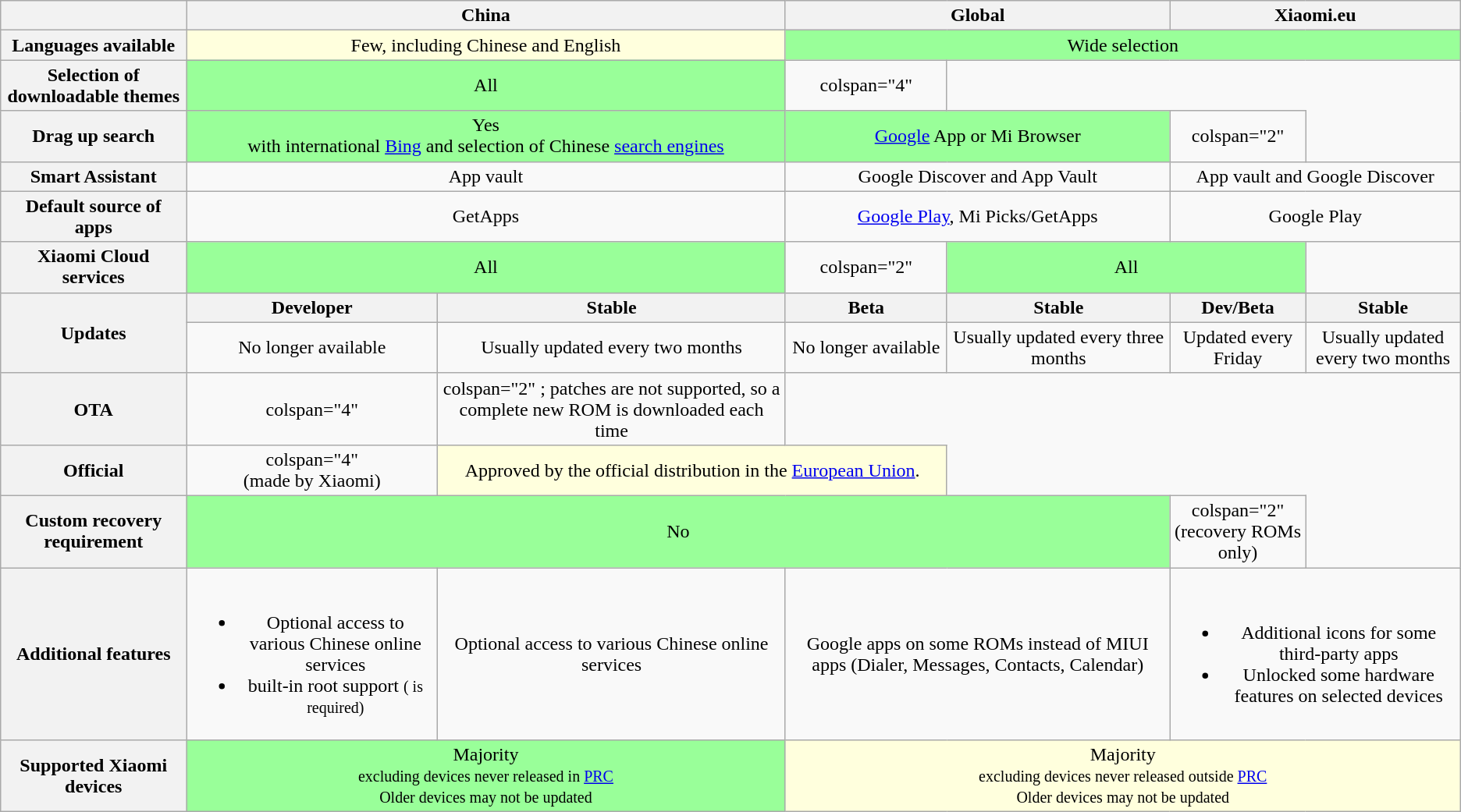<table class="wikitable mw-collapsible" style="text-align:center">
<tr>
<th></th>
<th colspan="2">China</th>
<th colspan="2">Global</th>
<th colspan="2">Xiaomi.eu</th>
</tr>
<tr>
<th>Languages available</th>
<td colspan="2" style="background: #FFD; vertical-align: middle; text-align: center; " class="partial table-partial">Few, including Chinese and English</td>
<td colspan="4" style="background:#9F9;vertical-align:middle;text-align:center;" class="table-yes">Wide selection</td>
</tr>
<tr>
<th>Selection of downloadable themes</th>
<td colspan="2" style="background:#9F9;vertical-align:middle;text-align:center;" class="table-yes">All</td>
<td>colspan="4" </td>
</tr>
<tr>
<th>Drag up search</th>
<td colspan="2" style="background:#9F9;vertical-align:middle;text-align:center;" class="table-yes">Yes<br>with international <a href='#'>Bing</a> and selection of Chinese <a href='#'>search engines</a></td>
<td colspan="2" style="background: #9F9; vertical-align: middle; text-align: center; " class="partial table-partial"><a href='#'>Google</a> App or Mi Browser</td>
<td>colspan="2" </td>
</tr>
<tr>
<th>Smart Assistant</th>
<td colspan="2">App vault</td>
<td colspan="2">Google Discover and App Vault</td>
<td colspan="2">App vault and Google Discover</td>
</tr>
<tr>
<th>Default source of apps</th>
<td colspan="2">GetApps</td>
<td colspan="2"><a href='#'>Google Play</a>, Mi Picks/GetApps</td>
<td colspan="2">Google Play</td>
</tr>
<tr>
<th>Xiaomi Cloud services</th>
<td colspan="2" style="background:#9F9;vertical-align:middle;text-align:center;" class="table-yes">All</td>
<td>colspan="2" </td>
<td colspan="2" style="background:#9F9;vertical-align:middle;text-align:center;" class="table-yes">All</td>
</tr>
<tr>
<th rowspan="2">Updates</th>
<th>Developer</th>
<th>Stable</th>
<th>Beta</th>
<th>Stable</th>
<th>Dev/Beta</th>
<th>Stable</th>
</tr>
<tr>
<td>No longer available</td>
<td>Usually updated every two months</td>
<td>No longer available</td>
<td>Usually updated every three months</td>
<td>Updated every Friday</td>
<td>Usually updated every two months</td>
</tr>
<tr>
<th>OTA</th>
<td>colspan="4" </td>
<td>colspan="2" ; patches are not supported, so a complete new ROM is downloaded each time</td>
</tr>
<tr>
<th>Official</th>
<td>colspan="4" <br>(made by Xiaomi)</td>
<td colspan="2" style="background: #FFD; vertical-align: middle; text-align: center; " class="partial table-partial">Approved by the official distribution in the <a href='#'>European Union</a>.</td>
</tr>
<tr>
<th>Custom recovery requirement</th>
<td colspan="4" style="background:#9F9;vertical-align:middle;text-align:center;" class="table-yes">No</td>
<td>colspan="2" <br>(recovery ROMs only)</td>
</tr>
<tr>
<th>Additional features</th>
<td><br><ul><li>Optional access to various Chinese online services</li><li>built-in root support <small>(  is required)</small></li></ul></td>
<td>Optional access to various Chinese online services</td>
<td colspan="2">Google apps on some ROMs instead of MIUI apps (Dialer, Messages, Contacts, Calendar)</td>
<td colspan="2"><br><ul><li>Additional icons for some third-party apps</li><li>Unlocked some hardware features on selected devices</li></ul></td>
</tr>
<tr>
<th>Supported Xiaomi devices</th>
<td colspan="2" style="background:#9F9;vertical-align:middle;text-align:center;" class="table-yes">Majority<br><small>excluding devices never released in <a href='#'>PRC</a></small><br><small>Older devices may not be updated</small></td>
<td colspan="4" style="background: #FFD; vertical-align: middle; text-align: center; " class="partial table-partial">Majority<br><small>excluding devices never released outside <a href='#'>PRC</a></small><br><small>Older devices may not be updated</small></td>
</tr>
</table>
